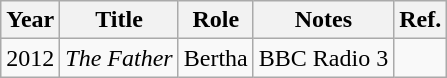<table class="wikitable">
<tr>
<th>Year</th>
<th>Title</th>
<th>Role</th>
<th>Notes</th>
<th>Ref.</th>
</tr>
<tr>
<td>2012</td>
<td><em>The Father</em></td>
<td>Bertha</td>
<td>BBC Radio 3</td>
<td></td>
</tr>
</table>
